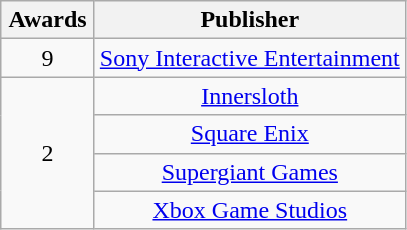<table class="wikitable floatright" rowspan="2" style="text-align:center;">
<tr>
<th style="width:55px;">Awards</th>
<th style="text-align:center;">Publisher</th>
</tr>
<tr>
<td>9</td>
<td><a href='#'>Sony Interactive Entertainment</a></td>
</tr>
<tr>
<td rowspan="4">2</td>
<td><a href='#'>Innersloth</a></td>
</tr>
<tr>
<td><a href='#'>Square Enix</a></td>
</tr>
<tr>
<td><a href='#'>Supergiant Games</a></td>
</tr>
<tr>
<td><a href='#'>Xbox Game Studios</a></td>
</tr>
</table>
